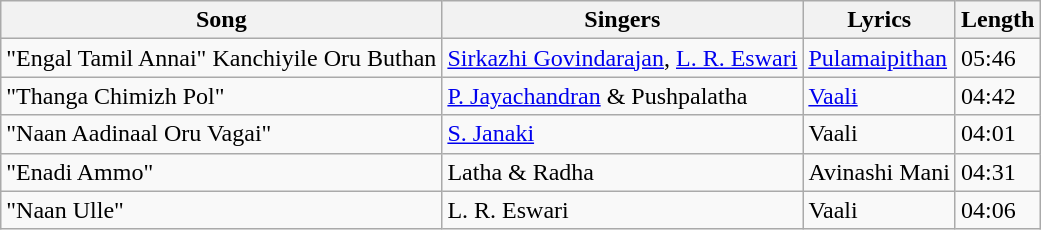<table class="wikitable">
<tr>
<th>Song</th>
<th>Singers</th>
<th>Lyrics</th>
<th>Length</th>
</tr>
<tr>
<td>"Engal Tamil Annai" Kanchiyile Oru Buthan</td>
<td><a href='#'>Sirkazhi Govindarajan</a>, <a href='#'>L. R. Eswari</a></td>
<td><a href='#'>Pulamaipithan</a></td>
<td>05:46</td>
</tr>
<tr>
<td>"Thanga Chimizh Pol"</td>
<td><a href='#'>P. Jayachandran</a> & Pushpalatha</td>
<td><a href='#'>Vaali</a></td>
<td>04:42</td>
</tr>
<tr>
<td>"Naan Aadinaal Oru Vagai"</td>
<td><a href='#'>S. Janaki</a></td>
<td>Vaali</td>
<td>04:01</td>
</tr>
<tr>
<td>"Enadi Ammo"</td>
<td>Latha & Radha</td>
<td>Avinashi Mani</td>
<td>04:31</td>
</tr>
<tr>
<td>"Naan Ulle"</td>
<td>L. R. Eswari</td>
<td>Vaali</td>
<td>04:06</td>
</tr>
</table>
